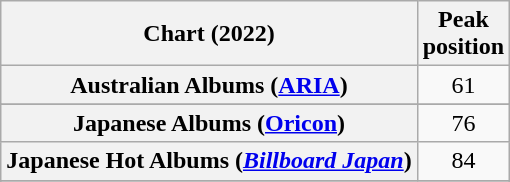<table class="wikitable sortable plainrowheaders" style="text-align:center;">
<tr>
<th scope="col">Chart (2022)</th>
<th scope="col">Peak<br>position</th>
</tr>
<tr>
<th scope="row">Australian Albums (<a href='#'>ARIA</a>)</th>
<td>61</td>
</tr>
<tr>
</tr>
<tr>
</tr>
<tr>
</tr>
<tr>
</tr>
<tr>
</tr>
<tr>
</tr>
<tr>
</tr>
<tr>
</tr>
<tr>
<th scope="row">Japanese Albums (<a href='#'>Oricon</a>)</th>
<td>76</td>
</tr>
<tr>
<th scope="row">Japanese Hot Albums (<em><a href='#'>Billboard Japan</a></em>)</th>
<td>84</td>
</tr>
<tr>
</tr>
<tr>
</tr>
<tr>
</tr>
<tr>
</tr>
<tr>
</tr>
<tr>
</tr>
<tr>
</tr>
<tr>
</tr>
<tr>
</tr>
</table>
